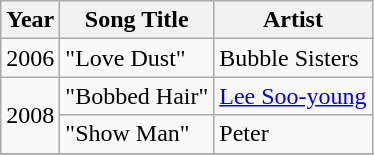<table class="wikitable">
<tr>
<th>Year</th>
<th>Song Title</th>
<th>Artist</th>
</tr>
<tr>
<td>2006</td>
<td>"Love Dust"</td>
<td>Bubble Sisters</td>
</tr>
<tr>
<td rowspan=2>2008</td>
<td>"Bobbed Hair"</td>
<td><a href='#'>Lee Soo-young</a></td>
</tr>
<tr>
<td>"Show Man"</td>
<td>Peter</td>
</tr>
<tr>
</tr>
</table>
